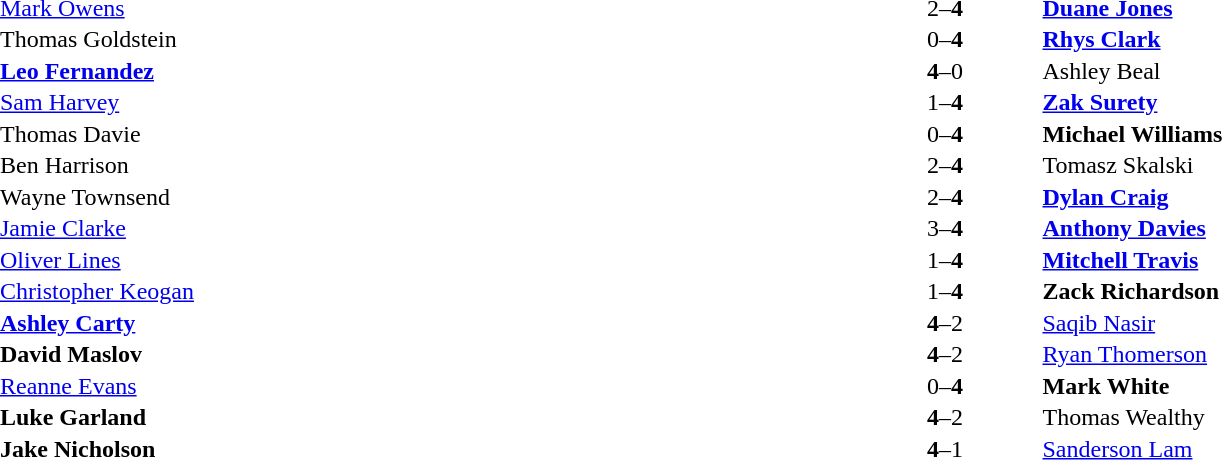<table width="100%" cellspacing="1">
<tr>
<th width=45%></th>
<th width=10%></th>
<th width=45%></th>
</tr>
<tr>
<td> <a href='#'>Mark Owens</a></td>
<td align="center">2–<strong>4</strong></td>
<td> <strong><a href='#'>Duane Jones</a></strong></td>
</tr>
<tr>
<td> Thomas Goldstein</td>
<td align="center">0–<strong>4</strong></td>
<td> <strong><a href='#'>Rhys Clark</a></strong></td>
</tr>
<tr>
<td> <strong><a href='#'>Leo Fernandez</a></strong></td>
<td align="center"><strong>4</strong>–0</td>
<td> Ashley Beal</td>
</tr>
<tr>
<td> <a href='#'>Sam Harvey</a></td>
<td align="center">1–<strong>4</strong></td>
<td> <strong><a href='#'>Zak Surety</a></strong></td>
</tr>
<tr>
<td> Thomas Davie</td>
<td align="center">0–<strong>4</strong></td>
<td> <strong>Michael Williams</strong></td>
</tr>
<tr>
<td> Ben Harrison</td>
<td align="center">2–<strong>4</strong></td>
<td> Tomasz Skalski</td>
</tr>
<tr>
<td> Wayne Townsend</td>
<td align="center">2–<strong>4</strong></td>
<td> <strong><a href='#'>Dylan Craig</a></strong></td>
</tr>
<tr>
<td> <a href='#'>Jamie Clarke</a></td>
<td align="center">3–<strong>4</strong></td>
<td> <strong><a href='#'>Anthony Davies</a></strong></td>
</tr>
<tr>
<td> <a href='#'>Oliver Lines</a></td>
<td align="center">1–<strong>4</strong></td>
<td> <strong><a href='#'>Mitchell Travis</a></strong></td>
</tr>
<tr>
<td> <a href='#'>Christopher Keogan</a></td>
<td align="center">1–<strong>4</strong></td>
<td> <strong>Zack Richardson</strong></td>
</tr>
<tr>
<td> <strong><a href='#'>Ashley Carty</a></strong></td>
<td align="center"><strong>4</strong>–2</td>
<td> <a href='#'>Saqib Nasir</a></td>
</tr>
<tr>
<td> <strong>David Maslov</strong></td>
<td align="center"><strong>4</strong>–2</td>
<td> <a href='#'>Ryan Thomerson</a></td>
</tr>
<tr>
<td> <a href='#'>Reanne Evans</a></td>
<td align="center">0–<strong>4</strong></td>
<td> <strong>Mark White</strong></td>
</tr>
<tr>
<td> <strong>Luke Garland</strong></td>
<td align="center"><strong>4</strong>–2</td>
<td> Thomas Wealthy</td>
</tr>
<tr>
<td> <strong>Jake Nicholson</strong></td>
<td align="center"><strong>4</strong>–1</td>
<td> <a href='#'>Sanderson Lam</a></td>
</tr>
</table>
